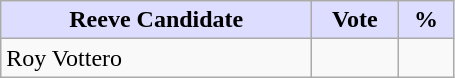<table class="wikitable">
<tr>
<th style="background:#ddf; width:200px;">Reeve Candidate</th>
<th style="background:#ddf; width:50px;">Vote</th>
<th style="background:#ddf; width:30px;">%</th>
</tr>
<tr>
<td>Roy Vottero</td>
<td></td>
<td></td>
</tr>
</table>
